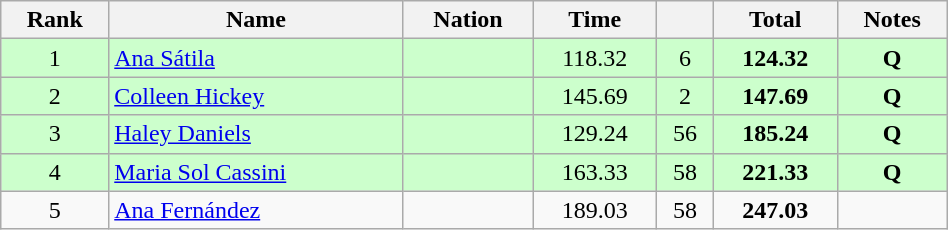<table class="wikitable" style="text-align:center" width=50%>
<tr>
<th>Rank</th>
<th>Name</th>
<th>Nation</th>
<th>Time</th>
<th></th>
<th>Total</th>
<th>Notes</th>
</tr>
<tr bgcolor=#ccffcc>
<td>1</td>
<td align=left><a href='#'>Ana Sátila</a></td>
<td align=left></td>
<td>118.32</td>
<td>6</td>
<td><strong>124.32</strong></td>
<td><strong>Q</strong></td>
</tr>
<tr bgcolor=#ccffcc>
<td>2</td>
<td align=left><a href='#'>Colleen Hickey</a></td>
<td align=left></td>
<td>145.69</td>
<td>2</td>
<td><strong>147.69 	</strong></td>
<td><strong>Q</strong></td>
</tr>
<tr bgcolor=#ccffcc>
<td>3</td>
<td align=left><a href='#'>Haley Daniels</a></td>
<td align=left></td>
<td>129.24</td>
<td>56</td>
<td><strong>185.24 </strong></td>
<td><strong>Q</strong></td>
</tr>
<tr bgcolor=#ccffcc>
<td>4</td>
<td align=left><a href='#'>Maria Sol Cassini</a></td>
<td align=left></td>
<td>163.33</td>
<td>58</td>
<td><strong>221.33</strong></td>
<td><strong>Q</strong></td>
</tr>
<tr>
<td>5</td>
<td align=left><a href='#'>Ana Fernández</a></td>
<td align=left></td>
<td>189.03</td>
<td>58</td>
<td><strong>247.03</strong></td>
<td></td>
</tr>
</table>
